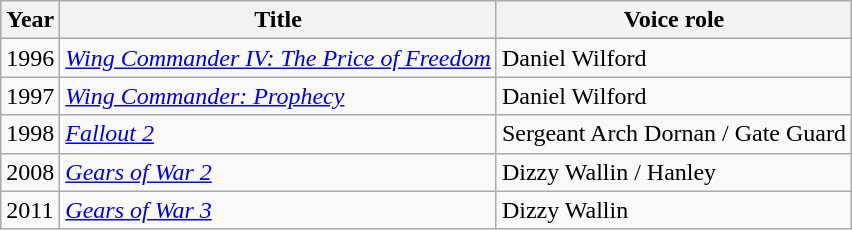<table class="wikitable sortable">
<tr>
<th>Year</th>
<th>Title</th>
<th>Voice role</th>
</tr>
<tr>
<td>1996</td>
<td><em><a href='#'>Wing Commander IV: The Price of Freedom</a></em></td>
<td>Daniel Wilford</td>
</tr>
<tr>
<td>1997</td>
<td><em><a href='#'>Wing Commander: Prophecy</a></em></td>
<td>Daniel Wilford</td>
</tr>
<tr>
<td>1998</td>
<td><em><a href='#'>Fallout 2</a></em></td>
<td>Sergeant Arch Dornan / Gate Guard</td>
</tr>
<tr>
<td>2008</td>
<td><em><a href='#'>Gears of War 2</a></em></td>
<td>Dizzy Wallin / Hanley</td>
</tr>
<tr>
<td>2011</td>
<td><em><a href='#'>Gears of War 3</a></em></td>
<td>Dizzy Wallin</td>
</tr>
</table>
